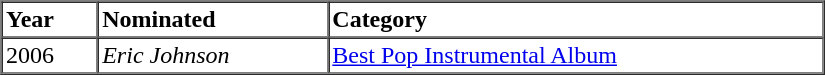<table border=1 cellspacing=0 cellpadding=2 width="550px">
<tr>
<th align="left">Year</th>
<th align="left">Nominated</th>
<th align="left">Category</th>
</tr>
<tr>
<td align="left">2006</td>
<td align="left"><em>Eric Johnson</em></td>
<td align="left"><a href='#'>Best Pop Instrumental Album</a></td>
</tr>
<tr>
</tr>
</table>
